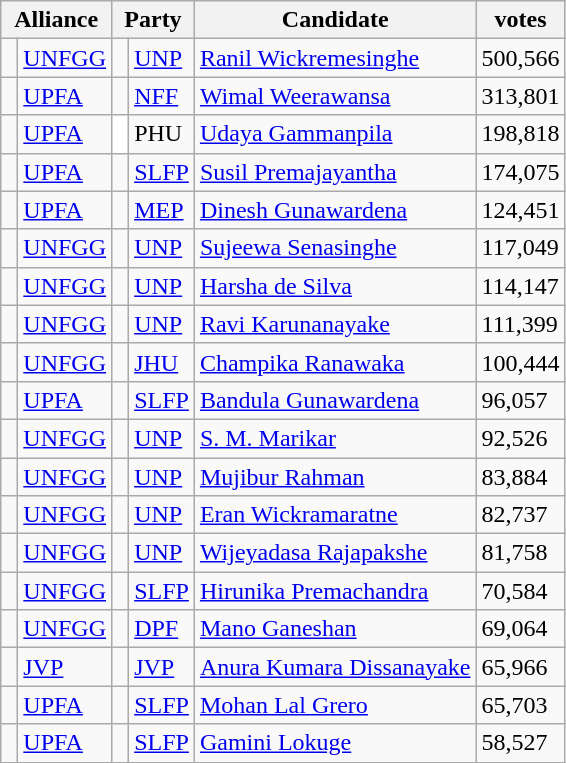<table class="wikitable sortable mw-collapsible">
<tr>
<th colspan="2">Alliance</th>
<th colspan="2">Party</th>
<th>Candidate</th>
<th>votes</th>
</tr>
<tr>
<td bgcolor=> </td>
<td align=left><a href='#'>UNFGG</a></td>
<td bgcolor=> </td>
<td align=left><a href='#'>UNP</a></td>
<td><a href='#'>Ranil Wickremesinghe</a></td>
<td>500,566</td>
</tr>
<tr>
<td bgcolor=> </td>
<td align=left><a href='#'>UPFA</a></td>
<td bgcolor=> </td>
<td align=left><a href='#'>NFF</a></td>
<td><a href='#'>Wimal Weerawansa</a></td>
<td>313,801</td>
</tr>
<tr>
<td bgcolor=> </td>
<td align=left><a href='#'>UPFA</a></td>
<td bgcolor=white> </td>
<td align=left>PHU</td>
<td><a href='#'>Udaya Gammanpila</a></td>
<td>198,818</td>
</tr>
<tr>
<td bgcolor=> </td>
<td align=left><a href='#'>UPFA</a></td>
<td bgcolor=> </td>
<td align=left><a href='#'>SLFP</a></td>
<td><a href='#'>Susil Premajayantha</a></td>
<td>174,075</td>
</tr>
<tr>
<td bgcolor=> </td>
<td align=left><a href='#'>UPFA</a></td>
<td bgcolor=> </td>
<td align=left><a href='#'>MEP</a></td>
<td><a href='#'>Dinesh Gunawardena</a></td>
<td>124,451</td>
</tr>
<tr>
<td bgcolor=> </td>
<td align=left><a href='#'>UNFGG</a></td>
<td bgcolor=> </td>
<td align=left><a href='#'>UNP</a></td>
<td><a href='#'>Sujeewa Senasinghe</a></td>
<td>117,049</td>
</tr>
<tr>
<td bgcolor=> </td>
<td align=left><a href='#'>UNFGG</a></td>
<td bgcolor=> </td>
<td align=left><a href='#'>UNP</a></td>
<td><a href='#'>Harsha de Silva</a></td>
<td>114,147</td>
</tr>
<tr>
<td bgcolor=> </td>
<td align=left><a href='#'>UNFGG</a></td>
<td bgcolor=> </td>
<td align=left><a href='#'>UNP</a></td>
<td><a href='#'>Ravi Karunanayake</a></td>
<td>111,399</td>
</tr>
<tr>
<td bgcolor=> </td>
<td align=left><a href='#'>UNFGG</a></td>
<td bgcolor=> </td>
<td align=left><a href='#'>JHU</a></td>
<td><a href='#'>Champika Ranawaka</a></td>
<td>100,444</td>
</tr>
<tr>
<td bgcolor=> </td>
<td align=left><a href='#'>UPFA</a></td>
<td bgcolor=> </td>
<td align=left><a href='#'>SLFP</a></td>
<td><a href='#'>Bandula Gunawardena</a></td>
<td>96,057</td>
</tr>
<tr>
<td bgcolor=> </td>
<td align=left><a href='#'>UNFGG</a></td>
<td bgcolor=> </td>
<td align=left><a href='#'>UNP</a></td>
<td><a href='#'>S. M. Marikar</a></td>
<td>92,526</td>
</tr>
<tr>
<td bgcolor=> </td>
<td align=left><a href='#'>UNFGG</a></td>
<td bgcolor=> </td>
<td align=left><a href='#'>UNP</a></td>
<td><a href='#'>Mujibur Rahman</a></td>
<td>83,884</td>
</tr>
<tr>
<td bgcolor=> </td>
<td align=left><a href='#'>UNFGG</a></td>
<td bgcolor=> </td>
<td align=left><a href='#'>UNP</a></td>
<td><a href='#'>Eran Wickramaratne</a></td>
<td>82,737</td>
</tr>
<tr>
<td bgcolor=> </td>
<td align=left><a href='#'>UNFGG</a></td>
<td bgcolor=> </td>
<td align=left><a href='#'>UNP</a></td>
<td><a href='#'>Wijeyadasa Rajapakshe</a></td>
<td>81,758</td>
</tr>
<tr>
<td bgcolor=> </td>
<td align=left><a href='#'>UNFGG</a></td>
<td bgcolor=> </td>
<td align=left><a href='#'>SLFP</a></td>
<td><a href='#'>Hirunika Premachandra</a></td>
<td>70,584</td>
</tr>
<tr>
<td bgcolor=> </td>
<td align=left><a href='#'>UNFGG</a></td>
<td bgcolor=> </td>
<td align=left><a href='#'>DPF</a></td>
<td><a href='#'>Mano Ganeshan</a></td>
<td>69,064</td>
</tr>
<tr>
<td bgcolor=> </td>
<td align=left><a href='#'>JVP</a></td>
<td bgcolor=> </td>
<td align=left><a href='#'>JVP</a></td>
<td><a href='#'>Anura Kumara Dissanayake</a></td>
<td>65,966</td>
</tr>
<tr>
<td bgcolor=> </td>
<td align=left><a href='#'>UPFA</a></td>
<td bgcolor=> </td>
<td align=left><a href='#'>SLFP</a></td>
<td><a href='#'>Mohan Lal Grero</a></td>
<td>65,703</td>
</tr>
<tr>
<td bgcolor=> </td>
<td align=left><a href='#'>UPFA</a></td>
<td bgcolor=> </td>
<td align=left><a href='#'>SLFP</a></td>
<td><a href='#'>Gamini Lokuge</a></td>
<td>58,527</td>
</tr>
</table>
